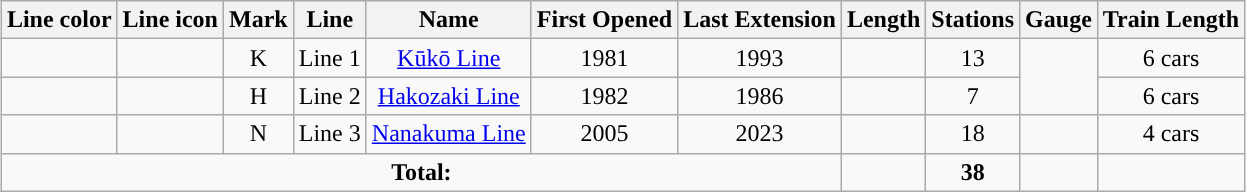<table class="wikitable sortable" style=margin:auto;font-align:center;text-align:center>
<tr>
<th>Line color</th>
<th>Line icon</th>
<th>Mark</th>
<th>Line</th>
<th>Name</th>
<th>First Opened</th>
<th>Last Extension</th>
<th>Length</th>
<th>Stations</th>
<th>Gauge</th>
<th>Train Length</th>
</tr>
<tr>
<td style="background:#"></td>
<td style="text-align:center;"></td>
<td style="text-align:center;">K</td>
<td>Line 1</td>
<td><a href='#'>Kūkō Line</a></td>
<td>1981</td>
<td>1993</td>
<td></td>
<td style="text-align:center;">13</td>
<td rowspan="2"></td>
<td>6 cars</td>
</tr>
<tr>
<td style="background:#"></td>
<td style="text-align:center;"></td>
<td style="text-align:center;">H</td>
<td>Line 2</td>
<td><a href='#'>Hakozaki Line</a></td>
<td>1982</td>
<td>1986</td>
<td></td>
<td style="text-align:center;">7</td>
<td>6 cars</td>
</tr>
<tr>
<td style="background:#"></td>
<td style="text-align:center;"></td>
<td style="text-align:center;">N</td>
<td>Line 3</td>
<td><a href='#'>Nanakuma Line</a></td>
<td>2005</td>
<td>2023</td>
<td></td>
<td style="text-align:center;">18</td>
<td></td>
<td>4 cars</td>
</tr>
<tr>
<td colspan="7" style="text-align:center;"><strong>Total:</strong></td>
<td style="text-align:center;"><strong></strong></td>
<td style="text-align:center;"><strong>38</strong></td>
<td></td>
<td></td>
</tr>
</table>
